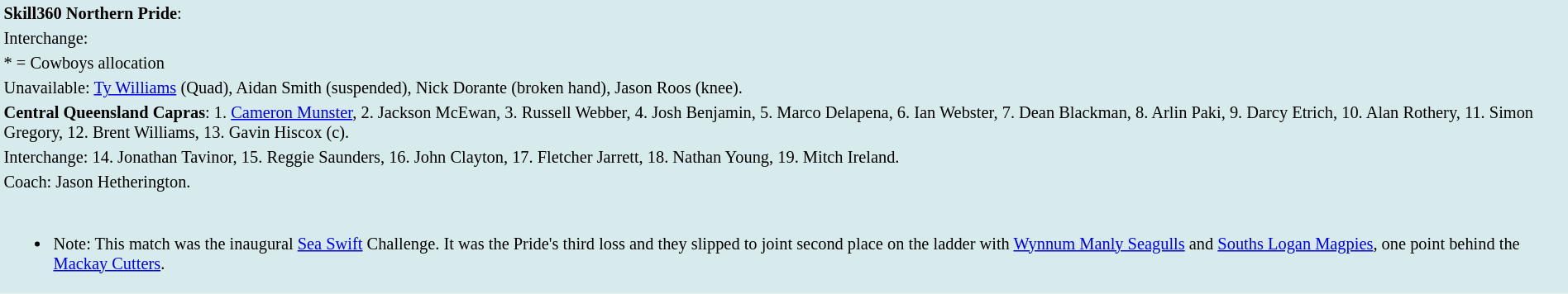<table style="background:#d7ebed; font-size:85%; width:100%;">
<tr>
<td><strong>Skill360 Northern Pride</strong>:             </td>
</tr>
<tr>
<td>Interchange:    </td>
</tr>
<tr>
<td>* = Cowboys allocation</td>
</tr>
<tr>
<td>Unavailable: <a href='#'>Ty Williams</a> (Quad), Aidan Smith (suspended), Nick Dorante (broken hand), Jason Roos (knee).</td>
</tr>
<tr>
<td><strong>Central Queensland Capras</strong>: 1. <a href='#'>Cameron Munster</a>, 2. Jackson McEwan, 3. Russell Webber, 4. Josh Benjamin, 5. Marco Delapena, 6. Ian Webster, 7. Dean Blackman, 8. Arlin Paki, 9. Darcy Etrich, 10. Alan Rothery, 11. Simon Gregory, 12. Brent Williams, 13. Gavin Hiscox (c).</td>
</tr>
<tr>
<td>Interchange: 14. Jonathan Tavinor, 15. Reggie Saunders, 16. John Clayton, 17. Fletcher Jarrett, 18. Nathan Young, 19. Mitch Ireland.</td>
</tr>
<tr>
<td>Coach: Jason Hetherington.</td>
</tr>
<tr>
<td><br><ul><li>Note: This match was the inaugural <a href='#'>Sea Swift</a> Challenge. It was the Pride's third loss and they slipped to joint second place on the ladder with <a href='#'>Wynnum Manly Seagulls</a> and <a href='#'>Souths Logan Magpies</a>, one point behind the <a href='#'>Mackay Cutters</a>.</li></ul></td>
</tr>
</table>
